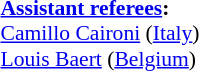<table style="width:100%; font-size:90%;">
<tr>
<td><br><strong><a href='#'>Assistant referees</a>:</strong>
<br><a href='#'>Camillo Caironi</a> (<a href='#'>Italy</a>)
<br><a href='#'>Louis Baert</a> (<a href='#'>Belgium</a>)</td>
</tr>
</table>
